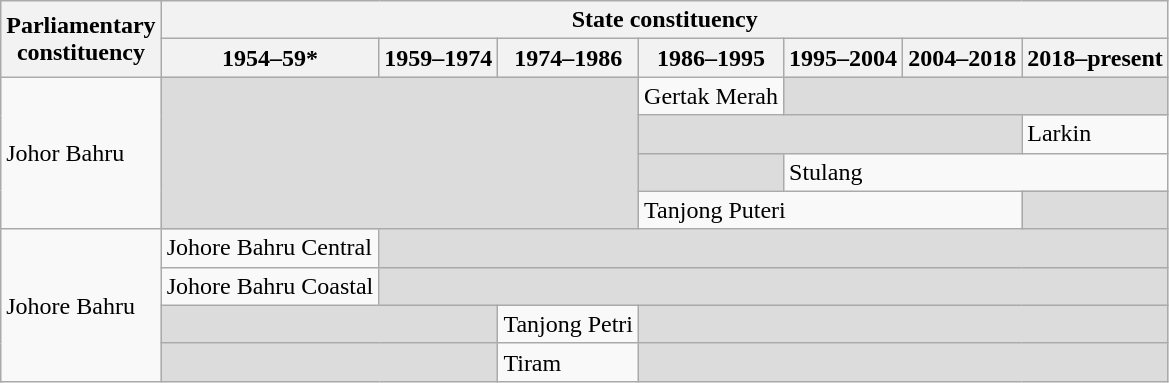<table class="wikitable">
<tr>
<th rowspan="2">Parliamentary<br>constituency</th>
<th colspan="7">State constituency</th>
</tr>
<tr>
<th>1954–59*</th>
<th>1959–1974</th>
<th>1974–1986</th>
<th>1986–1995</th>
<th>1995–2004</th>
<th>2004–2018</th>
<th>2018–present</th>
</tr>
<tr>
<td rowspan="4">Johor Bahru</td>
<td colspan="3" rowspan="4" bgcolor="dcdcdc"></td>
<td>Gertak Merah</td>
<td colspan="3" bgcolor="dcdcdc"></td>
</tr>
<tr>
<td colspan="3" bgcolor="dcdcdc"></td>
<td>Larkin</td>
</tr>
<tr>
<td bgcolor="dcdcdc"></td>
<td colspan="3">Stulang</td>
</tr>
<tr>
<td colspan="3">Tanjong Puteri</td>
<td bgcolor="dcdcdc"></td>
</tr>
<tr>
<td rowspan="4">Johore Bahru</td>
<td>Johore Bahru Central</td>
<td colspan="6" bgcolor="dcdcdc"></td>
</tr>
<tr>
<td>Johore Bahru Coastal</td>
<td colspan="6" bgcolor="dcdcdc"></td>
</tr>
<tr>
<td colspan="2" bgcolor="dcdcdc"></td>
<td>Tanjong Petri</td>
<td colspan="4" bgcolor="dcdcdc"></td>
</tr>
<tr>
<td colspan="2" bgcolor="dcdcdc"></td>
<td>Tiram</td>
<td colspan="4" bgcolor="dcdcdc"></td>
</tr>
</table>
